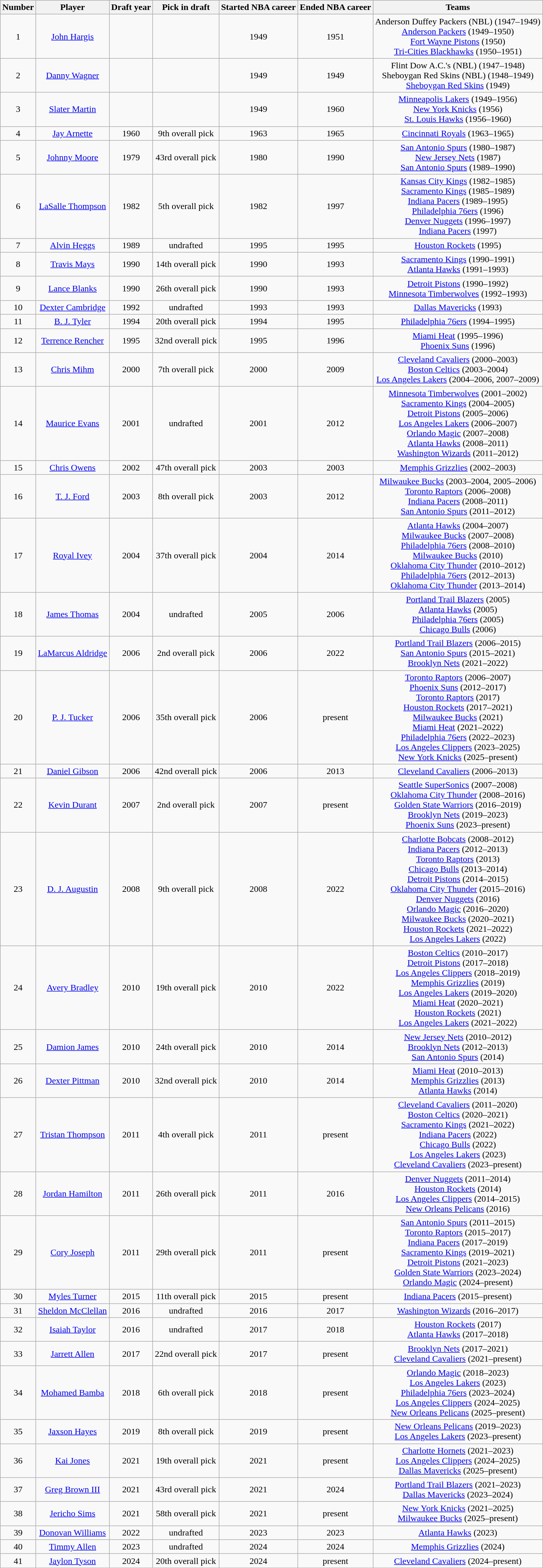<table class="wikitable" style="text-align: center;">
<tr>
<th>Number</th>
<th>Player</th>
<th>Draft year</th>
<th>Pick in draft</th>
<th>Started NBA career</th>
<th>Ended NBA career</th>
<th>Teams</th>
</tr>
<tr>
<td>1</td>
<td><a href='#'>John Hargis</a></td>
<td></td>
<td></td>
<td>1949</td>
<td>1951</td>
<td>Anderson Duffey Packers (NBL) (1947–1949)<br> <a href='#'>Anderson Packers</a> (1949–1950)<br> <a href='#'>Fort Wayne Pistons</a> (1950)<br> <a href='#'>Tri-Cities Blackhawks</a> (1950–1951)</td>
</tr>
<tr>
<td>2</td>
<td><a href='#'>Danny Wagner</a></td>
<td></td>
<td></td>
<td>1949</td>
<td>1949</td>
<td>Flint Dow A.C.'s (NBL) (1947–1948)<br> Sheboygan Red Skins (NBL) (1948–1949)<br> <a href='#'>Sheboygan Red Skins</a> (1949)</td>
</tr>
<tr>
<td>3</td>
<td><a href='#'>Slater Martin</a></td>
<td></td>
<td></td>
<td>1949</td>
<td>1960</td>
<td><a href='#'>Minneapolis Lakers</a> (1949–1956)<br> <a href='#'>New York Knicks</a> (1956)<br> <a href='#'>St. Louis Hawks</a> (1956–1960)</td>
</tr>
<tr>
<td>4</td>
<td><a href='#'>Jay Arnette</a></td>
<td>1960</td>
<td>9th overall pick</td>
<td>1963</td>
<td>1965</td>
<td><a href='#'>Cincinnati Royals</a> (1963–1965)</td>
</tr>
<tr>
<td>5</td>
<td><a href='#'>Johnny Moore</a></td>
<td>1979</td>
<td>43rd overall pick</td>
<td>1980</td>
<td>1990</td>
<td><a href='#'>San Antonio Spurs</a> (1980–1987)<br> <a href='#'>New Jersey Nets</a> (1987)<br> <a href='#'>San Antonio Spurs</a> (1989–1990)</td>
</tr>
<tr>
<td>6</td>
<td><a href='#'>LaSalle Thompson</a></td>
<td>1982</td>
<td>5th overall pick</td>
<td>1982</td>
<td>1997</td>
<td><a href='#'>Kansas City Kings</a> (1982–1985)<br> <a href='#'>Sacramento Kings</a> (1985–1989)<br> <a href='#'>Indiana Pacers</a> (1989–1995)<br> <a href='#'>Philadelphia 76ers</a> (1996)<br> <a href='#'>Denver Nuggets</a> (1996–1997)<br> <a href='#'>Indiana Pacers</a> (1997)</td>
</tr>
<tr>
<td>7</td>
<td><a href='#'>Alvin Heggs</a></td>
<td>1989</td>
<td>undrafted</td>
<td>1995</td>
<td>1995</td>
<td><a href='#'>Houston Rockets</a> (1995)</td>
</tr>
<tr>
<td>8</td>
<td><a href='#'>Travis Mays</a></td>
<td>1990</td>
<td>14th overall pick</td>
<td>1990</td>
<td>1993</td>
<td><a href='#'>Sacramento Kings</a> (1990–1991)<br> <a href='#'>Atlanta Hawks</a> (1991–1993)</td>
</tr>
<tr>
<td>9</td>
<td><a href='#'>Lance Blanks</a></td>
<td>1990</td>
<td>26th overall pick</td>
<td>1990</td>
<td>1993</td>
<td><a href='#'>Detroit Pistons</a> (1990–1992)<br> <a href='#'>Minnesota Timberwolves</a> (1992–1993)</td>
</tr>
<tr>
<td>10</td>
<td><a href='#'>Dexter Cambridge</a></td>
<td>1992</td>
<td>undrafted</td>
<td>1993</td>
<td>1993</td>
<td><a href='#'>Dallas Mavericks</a> (1993)</td>
</tr>
<tr>
<td>11</td>
<td><a href='#'>B. J. Tyler</a></td>
<td>1994</td>
<td>20th overall pick</td>
<td>1994</td>
<td>1995</td>
<td><a href='#'>Philadelphia 76ers</a> (1994–1995)</td>
</tr>
<tr>
<td>12</td>
<td><a href='#'>Terrence Rencher</a></td>
<td>1995</td>
<td>32nd overall pick</td>
<td>1995</td>
<td>1996</td>
<td><a href='#'>Miami Heat</a> (1995–1996)<br> <a href='#'>Phoenix Suns</a> (1996)</td>
</tr>
<tr>
<td>13</td>
<td><a href='#'>Chris Mihm</a></td>
<td>2000</td>
<td>7th overall pick</td>
<td>2000</td>
<td>2009</td>
<td><a href='#'>Cleveland Cavaliers</a> (2000–2003)<br> <a href='#'>Boston Celtics</a> (2003–2004)<br> <a href='#'>Los Angeles Lakers</a> (2004–2006, 2007–2009)</td>
</tr>
<tr>
<td>14</td>
<td><a href='#'>Maurice Evans</a></td>
<td>2001</td>
<td>undrafted</td>
<td>2001</td>
<td>2012</td>
<td><a href='#'>Minnesota Timberwolves</a> (2001–2002)<br> <a href='#'>Sacramento Kings</a> (2004–2005)<br> <a href='#'>Detroit Pistons</a> (2005–2006)<br> <a href='#'>Los Angeles Lakers</a> (2006–2007)<br> <a href='#'>Orlando Magic</a> (2007–2008)<br> <a href='#'>Atlanta Hawks</a> (2008–2011)<br> <a href='#'>Washington Wizards</a> (2011–2012)</td>
</tr>
<tr>
<td>15</td>
<td><a href='#'>Chris Owens</a></td>
<td>2002</td>
<td>47th overall pick</td>
<td>2003</td>
<td>2003</td>
<td><a href='#'>Memphis Grizzlies</a> (2002–2003)</td>
</tr>
<tr>
<td>16</td>
<td><a href='#'>T. J. Ford</a></td>
<td>2003</td>
<td>8th overall pick</td>
<td>2003</td>
<td>2012</td>
<td><a href='#'>Milwaukee Bucks</a> (2003–2004, 2005–2006)<br> <a href='#'>Toronto Raptors</a> (2006–2008)<br> <a href='#'>Indiana Pacers</a> (2008–2011)<br> <a href='#'>San Antonio Spurs</a> (2011–2012)</td>
</tr>
<tr>
<td>17</td>
<td><a href='#'>Royal Ivey</a></td>
<td>2004</td>
<td>37th overall pick</td>
<td>2004</td>
<td>2014</td>
<td><a href='#'>Atlanta Hawks</a> (2004–2007)<br> <a href='#'>Milwaukee Bucks</a> (2007–2008)<br> <a href='#'>Philadelphia 76ers</a> (2008–2010)<br> <a href='#'>Milwaukee Bucks</a> (2010)<br> <a href='#'>Oklahoma City Thunder</a> (2010–2012)<br> <a href='#'>Philadelphia 76ers</a> (2012–2013)<br> <a href='#'>Oklahoma City Thunder</a> (2013–2014)</td>
</tr>
<tr>
<td>18</td>
<td><a href='#'>James Thomas</a></td>
<td>2004</td>
<td>undrafted</td>
<td>2005</td>
<td>2006</td>
<td><a href='#'>Portland Trail Blazers</a> (2005)<br> <a href='#'>Atlanta Hawks</a> (2005)<br> <a href='#'>Philadelphia 76ers</a> (2005)<br> <a href='#'>Chicago Bulls</a> (2006)</td>
</tr>
<tr>
<td>19</td>
<td><a href='#'>LaMarcus Aldridge</a></td>
<td>2006</td>
<td>2nd overall pick</td>
<td>2006</td>
<td>2022</td>
<td><a href='#'>Portland Trail Blazers</a> (2006–2015)<br> <a href='#'>San Antonio Spurs</a> (2015–2021)<br> <a href='#'>Brooklyn Nets</a> (2021–2022)</td>
</tr>
<tr>
<td>20</td>
<td><a href='#'>P. J. Tucker</a></td>
<td>2006</td>
<td>35th overall pick</td>
<td>2006</td>
<td>present</td>
<td><a href='#'>Toronto Raptors</a> (2006–2007)<br> <a href='#'>Phoenix Suns</a> (2012–2017)<br> <a href='#'>Toronto Raptors</a> (2017)<br> <a href='#'>Houston Rockets</a> (2017–2021)<br> <a href='#'>Milwaukee Bucks</a> (2021)<br> <a href='#'>Miami Heat</a> (2021–2022)<br> <a href='#'>Philadelphia 76ers</a> (2022–2023)<br> <a href='#'>Los Angeles Clippers</a> (2023–2025)<br> <a href='#'>New York Knicks</a> (2025–present)</td>
</tr>
<tr>
<td>21</td>
<td><a href='#'>Daniel Gibson</a></td>
<td>2006</td>
<td>42nd overall pick</td>
<td>2006</td>
<td>2013</td>
<td><a href='#'>Cleveland Cavaliers</a> (2006–2013)</td>
</tr>
<tr>
<td>22</td>
<td><a href='#'>Kevin Durant</a></td>
<td>2007</td>
<td>2nd overall pick</td>
<td>2007</td>
<td>present</td>
<td><a href='#'>Seattle SuperSonics</a> (2007–2008)<br> <a href='#'>Oklahoma City Thunder</a> (2008–2016)<br> <a href='#'>Golden State Warriors</a> (2016–2019)<br> <a href='#'>Brooklyn Nets</a> (2019–2023)<br> <a href='#'>Phoenix Suns</a> (2023–present)</td>
</tr>
<tr>
<td>23</td>
<td><a href='#'>D. J. Augustin</a></td>
<td>2008</td>
<td>9th overall pick</td>
<td>2008</td>
<td>2022</td>
<td><a href='#'>Charlotte Bobcats</a> (2008–2012)<br> <a href='#'>Indiana Pacers</a> (2012–2013)<br> <a href='#'>Toronto Raptors</a> (2013) <br> <a href='#'>Chicago Bulls</a> (2013–2014)<br> <a href='#'>Detroit Pistons</a> (2014–2015)<br> <a href='#'>Oklahoma City Thunder</a> (2015–2016)<br> <a href='#'>Denver Nuggets</a> (2016)<br> <a href='#'>Orlando Magic</a> (2016–2020)<br> <a href='#'>Milwaukee Bucks</a> (2020–2021)<br> <a href='#'>Houston Rockets</a> (2021–2022)<br> <a href='#'>Los Angeles Lakers</a> (2022)</td>
</tr>
<tr>
<td>24</td>
<td><a href='#'>Avery Bradley</a></td>
<td>2010</td>
<td>19th overall pick</td>
<td>2010</td>
<td>2022</td>
<td><a href='#'>Boston Celtics</a> (2010–2017)<br> <a href='#'>Detroit Pistons</a> (2017–2018)<br> <a href='#'>Los Angeles Clippers</a> (2018–2019)<br> <a href='#'>Memphis Grizzlies</a> (2019)<br> <a href='#'>Los Angeles Lakers</a> (2019–2020)<br> <a href='#'>Miami Heat</a> (2020–2021)<br> <a href='#'>Houston Rockets</a> (2021)<br> <a href='#'>Los Angeles Lakers</a> (2021–2022)</td>
</tr>
<tr>
<td>25</td>
<td><a href='#'>Damion James</a></td>
<td>2010</td>
<td>24th overall pick</td>
<td>2010</td>
<td>2014</td>
<td><a href='#'>New Jersey Nets</a> (2010–2012)<br> <a href='#'>Brooklyn Nets</a> (2012–2013)<br> <a href='#'>San Antonio Spurs</a> (2014)</td>
</tr>
<tr>
<td>26</td>
<td><a href='#'>Dexter Pittman</a></td>
<td>2010</td>
<td>32nd overall pick</td>
<td>2010</td>
<td>2014</td>
<td><a href='#'>Miami Heat</a> (2010–2013)<br> <a href='#'>Memphis Grizzlies</a> (2013)<br> <a href='#'>Atlanta Hawks</a> (2014)</td>
</tr>
<tr>
<td>27</td>
<td><a href='#'>Tristan Thompson</a></td>
<td>2011</td>
<td>4th overall pick</td>
<td>2011</td>
<td>present</td>
<td><a href='#'>Cleveland Cavaliers</a> (2011–2020)<br> <a href='#'>Boston Celtics</a> (2020–2021)<br> <a href='#'>Sacramento Kings</a> (2021–2022)<br> <a href='#'>Indiana Pacers</a> (2022)<br> <a href='#'>Chicago Bulls</a> (2022)<br> <a href='#'>Los Angeles Lakers</a> (2023)<br> <a href='#'>Cleveland Cavaliers</a> (2023–present)</td>
</tr>
<tr>
<td>28</td>
<td><a href='#'>Jordan Hamilton</a></td>
<td>2011</td>
<td>26th overall pick</td>
<td>2011</td>
<td>2016</td>
<td><a href='#'>Denver Nuggets</a> (2011–2014)<br> <a href='#'>Houston Rockets</a> (2014)<br> <a href='#'>Los Angeles Clippers</a> (2014–2015)<br> <a href='#'>New Orleans Pelicans</a> (2016)</td>
</tr>
<tr>
<td>29</td>
<td><a href='#'>Cory Joseph</a></td>
<td>2011</td>
<td>29th overall pick</td>
<td>2011</td>
<td>present</td>
<td><a href='#'>San Antonio Spurs</a> (2011–2015)<br> <a href='#'>Toronto Raptors</a> (2015–2017)<br> <a href='#'>Indiana Pacers</a> (2017–2019)<br> <a href='#'>Sacramento Kings</a> (2019–2021)<br> <a href='#'>Detroit Pistons</a> (2021–2023)<br> <a href='#'>Golden State Warriors</a> (2023–2024)<br> <a href='#'>Orlando Magic</a> (2024–present)</td>
</tr>
<tr>
<td>30</td>
<td><a href='#'>Myles Turner</a></td>
<td>2015</td>
<td>11th overall pick</td>
<td>2015</td>
<td>present</td>
<td><a href='#'>Indiana Pacers</a> (2015–present)</td>
</tr>
<tr>
<td>31</td>
<td><a href='#'>Sheldon McClellan</a></td>
<td>2016</td>
<td>undrafted</td>
<td>2016</td>
<td>2017</td>
<td><a href='#'>Washington Wizards</a> (2016–2017)</td>
</tr>
<tr>
<td>32</td>
<td><a href='#'>Isaiah Taylor</a></td>
<td>2016</td>
<td>undrafted</td>
<td>2017</td>
<td>2018</td>
<td><a href='#'>Houston Rockets</a> (2017)<br> <a href='#'>Atlanta Hawks</a> (2017–2018)</td>
</tr>
<tr>
<td>33</td>
<td><a href='#'>Jarrett Allen</a></td>
<td>2017</td>
<td>22nd overall pick</td>
<td>2017</td>
<td>present</td>
<td><a href='#'>Brooklyn Nets</a> (2017–2021)<br> <a href='#'>Cleveland Cavaliers</a> (2021–present)</td>
</tr>
<tr>
<td>34</td>
<td><a href='#'>Mohamed Bamba</a></td>
<td>2018</td>
<td>6th overall pick</td>
<td>2018</td>
<td>present</td>
<td><a href='#'>Orlando Magic</a> (2018–2023)<br> <a href='#'>Los Angeles Lakers</a> (2023)<br> <a href='#'>Philadelphia 76ers</a> (2023–2024)<br> <a href='#'>Los Angeles Clippers</a> (2024–2025)<br> <a href='#'>New Orleans Pelicans</a> (2025–present)</td>
</tr>
<tr>
<td>35</td>
<td><a href='#'>Jaxson Hayes</a></td>
<td>2019</td>
<td>8th overall pick</td>
<td>2019</td>
<td>present</td>
<td><a href='#'>New Orleans Pelicans</a> (2019–2023)<br> <a href='#'>Los Angeles Lakers</a> (2023–present)</td>
</tr>
<tr>
<td>36</td>
<td><a href='#'>Kai Jones</a></td>
<td>2021</td>
<td>19th overall pick</td>
<td>2021</td>
<td>present</td>
<td><a href='#'>Charlotte Hornets</a> (2021–2023)<br> <a href='#'>Los Angeles Clippers</a> (2024–2025)<br> <a href='#'>Dallas Mavericks</a> (2025–present)</td>
</tr>
<tr>
<td>37</td>
<td><a href='#'>Greg Brown III</a></td>
<td>2021</td>
<td>43rd overall pick</td>
<td>2021</td>
<td>2024</td>
<td><a href='#'>Portland Trail Blazers</a> (2021–2023)<br> <a href='#'>Dallas Mavericks</a> (2023–2024)</td>
</tr>
<tr>
<td>38</td>
<td><a href='#'>Jericho Sims</a></td>
<td>2021</td>
<td>58th overall pick</td>
<td>2021</td>
<td>present</td>
<td><a href='#'>New York Knicks</a> (2021–2025)<br> <a href='#'>Milwaukee Bucks</a> (2025–present)</td>
</tr>
<tr>
<td>39</td>
<td><a href='#'> Donovan Williams</a></td>
<td>2022</td>
<td>undrafted</td>
<td>2023</td>
<td>2023</td>
<td><a href='#'>Atlanta Hawks</a> (2023)</td>
</tr>
<tr>
<td>40</td>
<td><a href='#'>Timmy Allen</a></td>
<td>2023</td>
<td>undrafted</td>
<td>2024</td>
<td>2024</td>
<td><a href='#'>Memphis Grizzlies</a> (2024)</td>
</tr>
<tr>
<td>41</td>
<td><a href='#'>Jaylon Tyson</a></td>
<td>2024</td>
<td>20th overall pick</td>
<td>2024</td>
<td>present</td>
<td><a href='#'>Cleveland Cavaliers</a> (2024–present)</td>
</tr>
<tr>
</tr>
</table>
